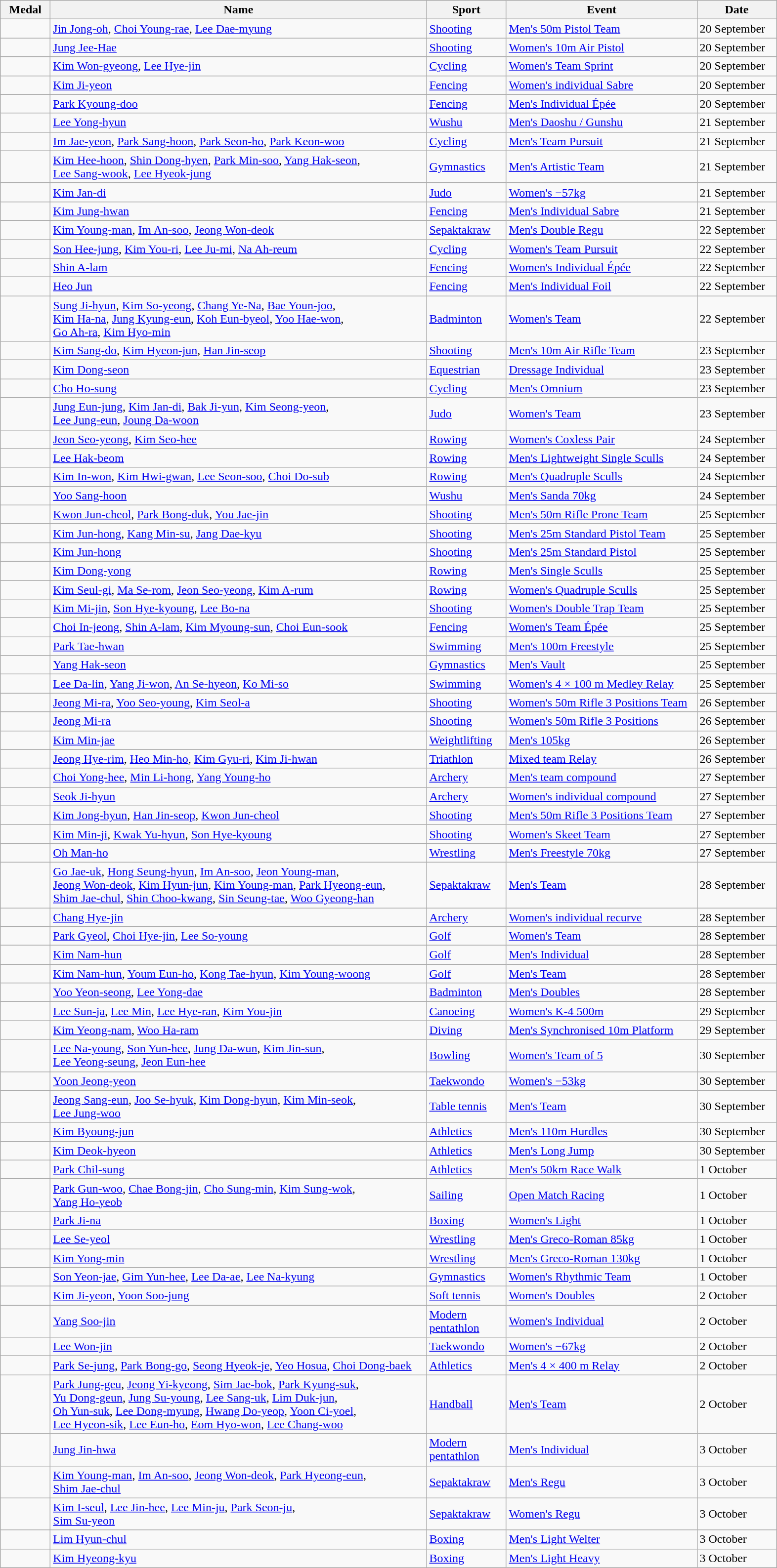<table class="wikitable sortable" style="font-size:100%">
<tr>
<th width="60">Medal</th>
<th width="500">Name</th>
<th width="100">Sport</th>
<th width="250">Event</th>
<th width="100">Date</th>
</tr>
<tr>
<td></td>
<td><a href='#'>Jin Jong-oh</a>, <a href='#'>Choi Young-rae</a>, <a href='#'>Lee Dae-myung</a></td>
<td><a href='#'>Shooting</a></td>
<td><a href='#'>Men's 50m Pistol Team</a></td>
<td>20 September</td>
</tr>
<tr>
<td></td>
<td><a href='#'>Jung Jee-Hae</a></td>
<td><a href='#'>Shooting</a></td>
<td><a href='#'>Women's 10m Air Pistol</a></td>
<td>20 September</td>
</tr>
<tr>
<td></td>
<td><a href='#'>Kim Won-gyeong</a>, <a href='#'>Lee Hye-jin</a></td>
<td><a href='#'>Cycling</a></td>
<td><a href='#'>Women's Team Sprint</a></td>
<td>20 September</td>
</tr>
<tr>
<td></td>
<td><a href='#'>Kim Ji-yeon</a></td>
<td><a href='#'>Fencing</a></td>
<td><a href='#'>Women's individual Sabre</a></td>
<td>20 September</td>
</tr>
<tr>
<td></td>
<td><a href='#'>Park Kyoung-doo</a></td>
<td><a href='#'>Fencing</a></td>
<td><a href='#'>Men's Individual Épée</a></td>
<td>20 September</td>
</tr>
<tr>
<td></td>
<td><a href='#'>Lee Yong-hyun</a></td>
<td><a href='#'>Wushu</a></td>
<td><a href='#'>Men's Daoshu / Gunshu</a></td>
<td>21 September</td>
</tr>
<tr>
<td></td>
<td><a href='#'>Im Jae-yeon</a>, <a href='#'>Park Sang-hoon</a>, <a href='#'>Park Seon-ho</a>, <a href='#'>Park Keon-woo</a></td>
<td><a href='#'>Cycling</a></td>
<td><a href='#'>Men's Team Pursuit</a></td>
<td>21 September</td>
</tr>
<tr>
<td></td>
<td><a href='#'>Kim Hee-hoon</a>, <a href='#'>Shin Dong-hyen</a>, <a href='#'>Park Min-soo</a>, <a href='#'>Yang Hak-seon</a>,<br> <a href='#'>Lee Sang-wook</a>, <a href='#'>Lee Hyeok-jung</a></td>
<td><a href='#'>Gymnastics</a></td>
<td><a href='#'>Men's Artistic Team</a></td>
<td>21 September</td>
</tr>
<tr>
<td></td>
<td><a href='#'>Kim Jan-di</a></td>
<td><a href='#'>Judo</a></td>
<td><a href='#'>Women's −57kg</a></td>
<td>21 September</td>
</tr>
<tr>
<td></td>
<td><a href='#'>Kim Jung-hwan</a></td>
<td><a href='#'>Fencing</a></td>
<td><a href='#'>Men's Individual Sabre</a></td>
<td>21 September</td>
</tr>
<tr>
<td></td>
<td><a href='#'>Kim Young-man</a>, <a href='#'>Im An-soo</a>, <a href='#'>Jeong Won-deok</a></td>
<td><a href='#'>Sepaktakraw</a></td>
<td><a href='#'>Men's Double Regu</a></td>
<td>22 September</td>
</tr>
<tr>
<td></td>
<td><a href='#'>Son Hee-jung</a>, <a href='#'>Kim You-ri</a>, <a href='#'>Lee Ju-mi</a>, <a href='#'>Na Ah-reum</a></td>
<td><a href='#'>Cycling</a></td>
<td><a href='#'>Women's Team Pursuit</a></td>
<td>22 September</td>
</tr>
<tr>
<td></td>
<td><a href='#'>Shin A-lam</a></td>
<td><a href='#'>Fencing</a></td>
<td><a href='#'>Women's Individual Épée</a></td>
<td>22 September</td>
</tr>
<tr>
<td></td>
<td><a href='#'>Heo Jun</a></td>
<td><a href='#'>Fencing</a></td>
<td><a href='#'>Men's Individual Foil</a></td>
<td>22 September</td>
</tr>
<tr>
<td></td>
<td><a href='#'>Sung Ji-hyun</a>, <a href='#'>Kim So-yeong</a>, <a href='#'>Chang Ye-Na</a>, <a href='#'>Bae Youn-joo</a>,<br> <a href='#'>Kim Ha-na</a>, <a href='#'>Jung Kyung-eun</a>, <a href='#'>Koh Eun-byeol</a>, <a href='#'>Yoo Hae-won</a>,<br><a href='#'>Go Ah-ra</a>, <a href='#'>Kim Hyo-min</a></td>
<td><a href='#'>Badminton</a></td>
<td><a href='#'>Women's Team</a></td>
<td>22 September</td>
</tr>
<tr>
<td></td>
<td><a href='#'>Kim Sang-do</a>, <a href='#'>Kim Hyeon-jun</a>, <a href='#'>Han Jin-seop</a></td>
<td><a href='#'>Shooting</a></td>
<td><a href='#'>Men's 10m Air Rifle Team</a></td>
<td>23 September</td>
</tr>
<tr>
<td></td>
<td><a href='#'>Kim Dong-seon</a></td>
<td><a href='#'>Equestrian</a></td>
<td><a href='#'>Dressage Individual</a></td>
<td>23 September</td>
</tr>
<tr>
<td></td>
<td><a href='#'>Cho Ho-sung</a></td>
<td><a href='#'>Cycling</a></td>
<td><a href='#'>Men's Omnium</a></td>
<td>23 September</td>
</tr>
<tr>
<td></td>
<td><a href='#'>Jung Eun-jung</a>, <a href='#'>Kim Jan-di</a>, <a href='#'>Bak Ji-yun</a>, <a href='#'>Kim Seong-yeon</a>,<br> <a href='#'>Lee Jung-eun</a>, <a href='#'>Joung Da-woon</a></td>
<td><a href='#'>Judo</a></td>
<td><a href='#'>Women's Team</a></td>
<td>23 September</td>
</tr>
<tr>
<td></td>
<td><a href='#'>Jeon Seo-yeong</a>, <a href='#'>Kim Seo-hee</a></td>
<td><a href='#'>Rowing</a></td>
<td><a href='#'>Women's Coxless Pair</a></td>
<td>24 September</td>
</tr>
<tr>
<td></td>
<td><a href='#'>Lee Hak-beom</a></td>
<td><a href='#'>Rowing</a></td>
<td><a href='#'>Men's Lightweight Single Sculls</a></td>
<td>24 September</td>
</tr>
<tr>
<td></td>
<td><a href='#'>Kim In-won</a>, <a href='#'>Kim Hwi-gwan</a>, <a href='#'>Lee Seon-soo</a>, <a href='#'>Choi Do-sub</a></td>
<td><a href='#'>Rowing</a></td>
<td><a href='#'>Men's Quadruple Sculls</a></td>
<td>24 September</td>
</tr>
<tr>
<td></td>
<td><a href='#'>Yoo Sang-hoon</a></td>
<td><a href='#'>Wushu</a></td>
<td><a href='#'>Men's Sanda 70kg</a></td>
<td>24 September</td>
</tr>
<tr>
<td></td>
<td><a href='#'>Kwon Jun-cheol</a>, <a href='#'>Park Bong-duk</a>, <a href='#'>You Jae-jin</a></td>
<td><a href='#'>Shooting</a></td>
<td><a href='#'>Men's 50m Rifle Prone Team</a></td>
<td>25 September</td>
</tr>
<tr>
<td></td>
<td><a href='#'>Kim Jun-hong</a>, <a href='#'>Kang Min-su</a>, <a href='#'>Jang Dae-kyu</a></td>
<td><a href='#'>Shooting</a></td>
<td><a href='#'>Men's 25m Standard Pistol Team</a></td>
<td>25 September</td>
</tr>
<tr>
<td></td>
<td><a href='#'>Kim Jun-hong</a></td>
<td><a href='#'>Shooting</a></td>
<td><a href='#'>Men's 25m Standard Pistol</a></td>
<td>25 September</td>
</tr>
<tr>
<td></td>
<td><a href='#'>Kim Dong-yong</a></td>
<td><a href='#'>Rowing</a></td>
<td><a href='#'>Men's Single Sculls</a></td>
<td>25 September</td>
</tr>
<tr>
<td></td>
<td><a href='#'>Kim Seul-gi</a>, <a href='#'>Ma Se-rom</a>, <a href='#'>Jeon Seo-yeong</a>, <a href='#'>Kim A-rum</a></td>
<td><a href='#'>Rowing</a></td>
<td><a href='#'>Women's Quadruple Sculls</a></td>
<td>25 September</td>
</tr>
<tr>
<td></td>
<td><a href='#'>Kim Mi-jin</a>, <a href='#'>Son Hye-kyoung</a>, <a href='#'>Lee Bo-na</a></td>
<td><a href='#'>Shooting</a></td>
<td><a href='#'>Women's Double Trap Team</a></td>
<td>25 September</td>
</tr>
<tr>
<td></td>
<td><a href='#'>Choi In-jeong</a>, <a href='#'>Shin A-lam</a>, <a href='#'>Kim Myoung-sun</a>, <a href='#'>Choi Eun-sook</a></td>
<td><a href='#'>Fencing</a></td>
<td><a href='#'>Women's Team Épée</a></td>
<td>25 September</td>
</tr>
<tr>
<td></td>
<td><a href='#'>Park Tae-hwan</a></td>
<td><a href='#'>Swimming</a></td>
<td><a href='#'>Men's 100m Freestyle</a></td>
<td>25 September</td>
</tr>
<tr>
<td></td>
<td><a href='#'>Yang Hak-seon</a></td>
<td><a href='#'>Gymnastics</a></td>
<td><a href='#'>Men's Vault</a></td>
<td>25 September</td>
</tr>
<tr>
<td></td>
<td><a href='#'>Lee Da-lin</a>, <a href='#'>Yang Ji-won</a>, <a href='#'>An Se-hyeon</a>, <a href='#'>Ko Mi-so</a></td>
<td><a href='#'>Swimming</a></td>
<td><a href='#'>Women's 4 × 100 m Medley Relay</a></td>
<td>25 September</td>
</tr>
<tr>
<td></td>
<td><a href='#'>Jeong Mi-ra</a>, <a href='#'>Yoo Seo-young</a>, <a href='#'>Kim Seol-a</a></td>
<td><a href='#'>Shooting</a></td>
<td><a href='#'>Women's 50m Rifle 3 Positions Team</a></td>
<td>26 September</td>
</tr>
<tr>
<td></td>
<td><a href='#'>Jeong Mi-ra</a></td>
<td><a href='#'>Shooting</a></td>
<td><a href='#'>Women's 50m Rifle 3 Positions</a></td>
<td>26 September</td>
</tr>
<tr>
<td></td>
<td><a href='#'>Kim Min-jae</a></td>
<td><a href='#'>Weightlifting</a></td>
<td><a href='#'>Men's 105kg</a></td>
<td>26 September</td>
</tr>
<tr>
<td></td>
<td><a href='#'>Jeong Hye-rim</a>, <a href='#'>Heo Min-ho</a>, <a href='#'>Kim Gyu-ri</a>, <a href='#'>Kim Ji-hwan</a></td>
<td><a href='#'>Triathlon</a></td>
<td><a href='#'>Mixed team Relay</a></td>
<td>26 September</td>
</tr>
<tr>
<td></td>
<td><a href='#'>Choi Yong-hee</a>, <a href='#'>Min Li-hong</a>, <a href='#'>Yang Young-ho</a></td>
<td><a href='#'>Archery</a></td>
<td><a href='#'>Men's team compound</a></td>
<td>27 September</td>
</tr>
<tr>
<td></td>
<td><a href='#'>Seok Ji-hyun</a></td>
<td><a href='#'>Archery</a></td>
<td><a href='#'>Women's individual compound</a></td>
<td>27 September</td>
</tr>
<tr>
<td></td>
<td><a href='#'>Kim Jong-hyun</a>, <a href='#'>Han Jin-seop</a>, <a href='#'>Kwon Jun-cheol</a></td>
<td><a href='#'>Shooting</a></td>
<td><a href='#'>Men's 50m Rifle 3 Positions Team</a></td>
<td>27 September</td>
</tr>
<tr>
<td></td>
<td><a href='#'>Kim Min-ji</a>, <a href='#'>Kwak Yu-hyun</a>, <a href='#'>Son Hye-kyoung</a></td>
<td><a href='#'>Shooting</a></td>
<td><a href='#'>Women's Skeet Team</a></td>
<td>27 September</td>
</tr>
<tr>
<td></td>
<td><a href='#'>Oh Man-ho</a></td>
<td><a href='#'>Wrestling</a></td>
<td><a href='#'>Men's Freestyle 70kg</a></td>
<td>27 September</td>
</tr>
<tr>
<td></td>
<td><a href='#'>Go Jae-uk</a>, <a href='#'>Hong Seung-hyun</a>, <a href='#'>Im An-soo</a>, <a href='#'>Jeon Young-man</a>,<br><a href='#'>Jeong Won-deok</a>, <a href='#'>Kim Hyun-jun</a>, <a href='#'>Kim Young-man</a>, <a href='#'>Park Hyeong-eun</a>,<br><a href='#'>Shim Jae-chul</a>, <a href='#'>Shin Choo-kwang</a>, <a href='#'>Sin Seung-tae</a>, <a href='#'>Woo Gyeong-han</a></td>
<td><a href='#'>Sepaktakraw</a></td>
<td><a href='#'>Men's Team</a></td>
<td>28 September</td>
</tr>
<tr>
<td></td>
<td><a href='#'>Chang Hye-jin</a></td>
<td><a href='#'>Archery</a></td>
<td><a href='#'>Women's individual recurve</a></td>
<td>28 September</td>
</tr>
<tr>
<td></td>
<td><a href='#'>Park Gyeol</a>, <a href='#'>Choi Hye-jin</a>, <a href='#'>Lee So-young</a></td>
<td><a href='#'>Golf</a></td>
<td><a href='#'>Women's Team</a></td>
<td>28 September</td>
</tr>
<tr>
<td></td>
<td><a href='#'>Kim Nam-hun</a></td>
<td><a href='#'>Golf</a></td>
<td><a href='#'>Men's Individual</a></td>
<td>28 September</td>
</tr>
<tr>
<td></td>
<td><a href='#'>Kim Nam-hun</a>, <a href='#'>Youm Eun-ho</a>, <a href='#'>Kong Tae-hyun</a>, <a href='#'>Kim Young-woong</a></td>
<td><a href='#'>Golf</a></td>
<td><a href='#'>Men's Team</a></td>
<td>28 September</td>
</tr>
<tr>
<td></td>
<td><a href='#'>Yoo Yeon-seong</a>, <a href='#'>Lee Yong-dae</a></td>
<td><a href='#'>Badminton</a></td>
<td><a href='#'>Men's Doubles</a></td>
<td>28 September</td>
</tr>
<tr>
<td></td>
<td><a href='#'>Lee Sun-ja</a>, <a href='#'>Lee Min</a>, <a href='#'>Lee Hye-ran</a>, <a href='#'>Kim You-jin</a></td>
<td><a href='#'>Canoeing</a></td>
<td><a href='#'>Women's K-4 500m</a></td>
<td>29 September</td>
</tr>
<tr>
<td></td>
<td><a href='#'>Kim Yeong-nam</a>, <a href='#'>Woo Ha-ram</a></td>
<td><a href='#'>Diving</a></td>
<td><a href='#'>Men's Synchronised 10m Platform</a></td>
<td>29 September</td>
</tr>
<tr>
<td></td>
<td><a href='#'>Lee Na-young</a>, <a href='#'>Son Yun-hee</a>, <a href='#'>Jung Da-wun</a>, <a href='#'>Kim Jin-sun</a>,<br><a href='#'>Lee Yeong-seung</a>, <a href='#'>Jeon Eun-hee</a></td>
<td><a href='#'>Bowling</a></td>
<td><a href='#'>Women's Team of 5</a></td>
<td>30 September</td>
</tr>
<tr>
<td></td>
<td><a href='#'>Yoon Jeong-yeon</a></td>
<td><a href='#'>Taekwondo</a></td>
<td><a href='#'>Women's −53kg</a></td>
<td>30 September</td>
</tr>
<tr>
<td></td>
<td><a href='#'>Jeong Sang-eun</a>, <a href='#'>Joo Se-hyuk</a>, <a href='#'>Kim Dong-hyun</a>, <a href='#'>Kim Min-seok</a>,<br><a href='#'>Lee Jung-woo</a></td>
<td><a href='#'>Table tennis</a></td>
<td><a href='#'>Men's Team</a></td>
<td>30 September</td>
</tr>
<tr>
<td></td>
<td><a href='#'>Kim Byoung-jun</a></td>
<td><a href='#'>Athletics</a></td>
<td><a href='#'>Men's 110m Hurdles</a></td>
<td>30 September</td>
</tr>
<tr>
<td></td>
<td><a href='#'>Kim Deok-hyeon</a></td>
<td><a href='#'>Athletics</a></td>
<td><a href='#'>Men's Long Jump</a></td>
<td>30 September</td>
</tr>
<tr>
<td></td>
<td><a href='#'>Park Chil-sung</a></td>
<td><a href='#'>Athletics</a></td>
<td><a href='#'>Men's 50km Race Walk</a></td>
<td>1 October</td>
</tr>
<tr>
<td></td>
<td><a href='#'>Park Gun-woo</a>, <a href='#'>Chae Bong-jin</a>, <a href='#'>Cho Sung-min</a>, <a href='#'>Kim Sung-wok</a>,<br><a href='#'>Yang Ho-yeob</a></td>
<td><a href='#'>Sailing</a></td>
<td><a href='#'>Open Match Racing</a></td>
<td>1 October</td>
</tr>
<tr>
<td></td>
<td><a href='#'>Park Ji-na</a></td>
<td><a href='#'>Boxing</a></td>
<td><a href='#'>Women's Light</a></td>
<td>1 October</td>
</tr>
<tr>
<td></td>
<td><a href='#'>Lee Se-yeol</a></td>
<td><a href='#'>Wrestling</a></td>
<td><a href='#'>Men's Greco-Roman 85kg</a></td>
<td>1 October</td>
</tr>
<tr>
<td></td>
<td><a href='#'>Kim Yong-min</a></td>
<td><a href='#'>Wrestling</a></td>
<td><a href='#'>Men's Greco-Roman 130kg</a></td>
<td>1 October</td>
</tr>
<tr>
<td></td>
<td><a href='#'>Son Yeon-jae</a>, <a href='#'>Gim Yun-hee</a>, <a href='#'>Lee Da-ae</a>, <a href='#'>Lee Na-kyung</a></td>
<td><a href='#'>Gymnastics</a></td>
<td><a href='#'>Women's Rhythmic Team</a></td>
<td>1 October</td>
</tr>
<tr>
<td></td>
<td><a href='#'>Kim Ji-yeon</a>, <a href='#'>Yoon Soo-jung</a></td>
<td><a href='#'>Soft tennis</a></td>
<td><a href='#'>Women's Doubles</a></td>
<td>2 October</td>
</tr>
<tr>
<td></td>
<td><a href='#'>Yang Soo-jin</a></td>
<td><a href='#'>Modern pentathlon</a></td>
<td><a href='#'>Women's Individual</a></td>
<td>2 October</td>
</tr>
<tr>
<td></td>
<td><a href='#'>Lee Won-jin</a></td>
<td><a href='#'>Taekwondo</a></td>
<td><a href='#'>Women's −67kg</a></td>
<td>2 October</td>
</tr>
<tr>
<td></td>
<td><a href='#'>Park Se-jung</a>, <a href='#'>Park Bong-go</a>, <a href='#'>Seong Hyeok-je</a>, <a href='#'>Yeo Hosua</a>, <a href='#'>Choi Dong-baek</a></td>
<td><a href='#'>Athletics</a></td>
<td><a href='#'>Men's 4 × 400 m Relay</a></td>
<td>2 October</td>
</tr>
<tr>
<td></td>
<td><a href='#'>Park Jung-geu</a>, <a href='#'>Jeong Yi-kyeong</a>, <a href='#'>Sim Jae-bok</a>, <a href='#'>Park Kyung-suk</a>,<br><a href='#'>Yu Dong-geun</a>, <a href='#'>Jung Su-young</a>, <a href='#'>Lee Sang-uk</a>, <a href='#'>Lim Duk-jun</a>,<br><a href='#'>Oh Yun-suk</a>, <a href='#'>Lee Dong-myung</a>, <a href='#'>Hwang Do-yeop</a>, <a href='#'>Yoon Ci-yoel</a>,<br><a href='#'>Lee Hyeon-sik</a>, <a href='#'>Lee Eun-ho</a>, <a href='#'>Eom Hyo-won</a>, <a href='#'>Lee Chang-woo</a></td>
<td><a href='#'>Handball</a></td>
<td><a href='#'>Men's Team</a></td>
<td>2 October</td>
</tr>
<tr>
<td></td>
<td><a href='#'>Jung Jin-hwa</a></td>
<td><a href='#'>Modern pentathlon</a></td>
<td><a href='#'>Men's Individual</a></td>
<td>3 October</td>
</tr>
<tr>
<td></td>
<td><a href='#'>Kim Young-man</a>, <a href='#'>Im An-soo</a>, <a href='#'>Jeong Won-deok</a>, <a href='#'>Park Hyeong-eun</a>,<br><a href='#'>Shim Jae-chul</a></td>
<td><a href='#'>Sepaktakraw</a></td>
<td><a href='#'>Men's Regu</a></td>
<td>3 October</td>
</tr>
<tr>
<td></td>
<td><a href='#'>Kim I-seul</a>, <a href='#'>Lee Jin-hee</a>, <a href='#'>Lee Min-ju</a>, <a href='#'>Park Seon-ju</a>,<br><a href='#'>Sim Su-yeon</a></td>
<td><a href='#'>Sepaktakraw</a></td>
<td><a href='#'>Women's Regu</a></td>
<td>3 October</td>
</tr>
<tr>
<td></td>
<td><a href='#'>Lim Hyun-chul</a></td>
<td><a href='#'>Boxing</a></td>
<td><a href='#'>Men's Light Welter</a></td>
<td>3 October</td>
</tr>
<tr>
<td></td>
<td><a href='#'>Kim Hyeong-kyu</a></td>
<td><a href='#'>Boxing</a></td>
<td><a href='#'>Men's Light Heavy</a></td>
<td>3 October</td>
</tr>
</table>
